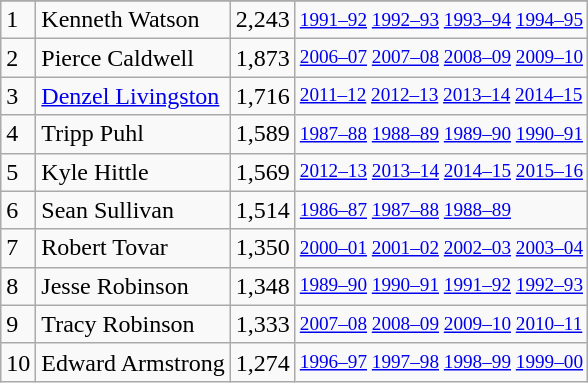<table class="wikitable">
<tr>
</tr>
<tr>
<td>1</td>
<td>Kenneth Watson</td>
<td>2,243</td>
<td style="font-size:80%;"><a href='#'>1991–92</a> <a href='#'>1992–93</a> <a href='#'>1993–94</a> <a href='#'>1994–95</a></td>
</tr>
<tr>
<td>2</td>
<td>Pierce Caldwell</td>
<td>1,873</td>
<td style="font-size:80%;"><a href='#'>2006–07</a> <a href='#'>2007–08</a> <a href='#'>2008–09</a> <a href='#'>2009–10</a></td>
</tr>
<tr>
<td>3</td>
<td><a href='#'>Denzel Livingston</a></td>
<td>1,716</td>
<td style="font-size:80%;"><a href='#'>2011–12</a> <a href='#'>2012–13</a> <a href='#'>2013–14</a> <a href='#'>2014–15</a></td>
</tr>
<tr>
<td>4</td>
<td>Tripp Puhl</td>
<td>1,589</td>
<td style="font-size:80%;"><a href='#'>1987–88</a> <a href='#'>1988–89</a> <a href='#'>1989–90</a> <a href='#'>1990–91</a></td>
</tr>
<tr>
<td>5</td>
<td>Kyle Hittle</td>
<td>1,569</td>
<td style="font-size:80%;"><a href='#'>2012–13</a> <a href='#'>2013–14</a> <a href='#'>2014–15</a> <a href='#'>2015–16</a></td>
</tr>
<tr>
<td>6</td>
<td>Sean Sullivan</td>
<td>1,514</td>
<td style="font-size:80%;"><a href='#'>1986–87</a> <a href='#'>1987–88</a> <a href='#'>1988–89</a></td>
</tr>
<tr>
<td>7</td>
<td>Robert Tovar</td>
<td>1,350</td>
<td style="font-size:80%;"><a href='#'>2000–01</a> <a href='#'>2001–02</a> <a href='#'>2002–03</a> <a href='#'>2003–04</a></td>
</tr>
<tr>
<td>8</td>
<td>Jesse Robinson</td>
<td>1,348</td>
<td style="font-size:80%;"><a href='#'>1989–90</a> <a href='#'>1990–91</a> <a href='#'>1991–92</a> <a href='#'>1992–93</a></td>
</tr>
<tr>
<td>9</td>
<td>Tracy Robinson</td>
<td>1,333</td>
<td style="font-size:80%;"><a href='#'>2007–08</a> <a href='#'>2008–09</a> <a href='#'>2009–10</a> <a href='#'>2010–11</a></td>
</tr>
<tr>
<td>10</td>
<td>Edward Armstrong</td>
<td>1,274</td>
<td style="font-size:80%;"><a href='#'>1996–97</a> <a href='#'>1997–98</a> <a href='#'>1998–99</a> <a href='#'>1999–00</a></td>
</tr>
</table>
